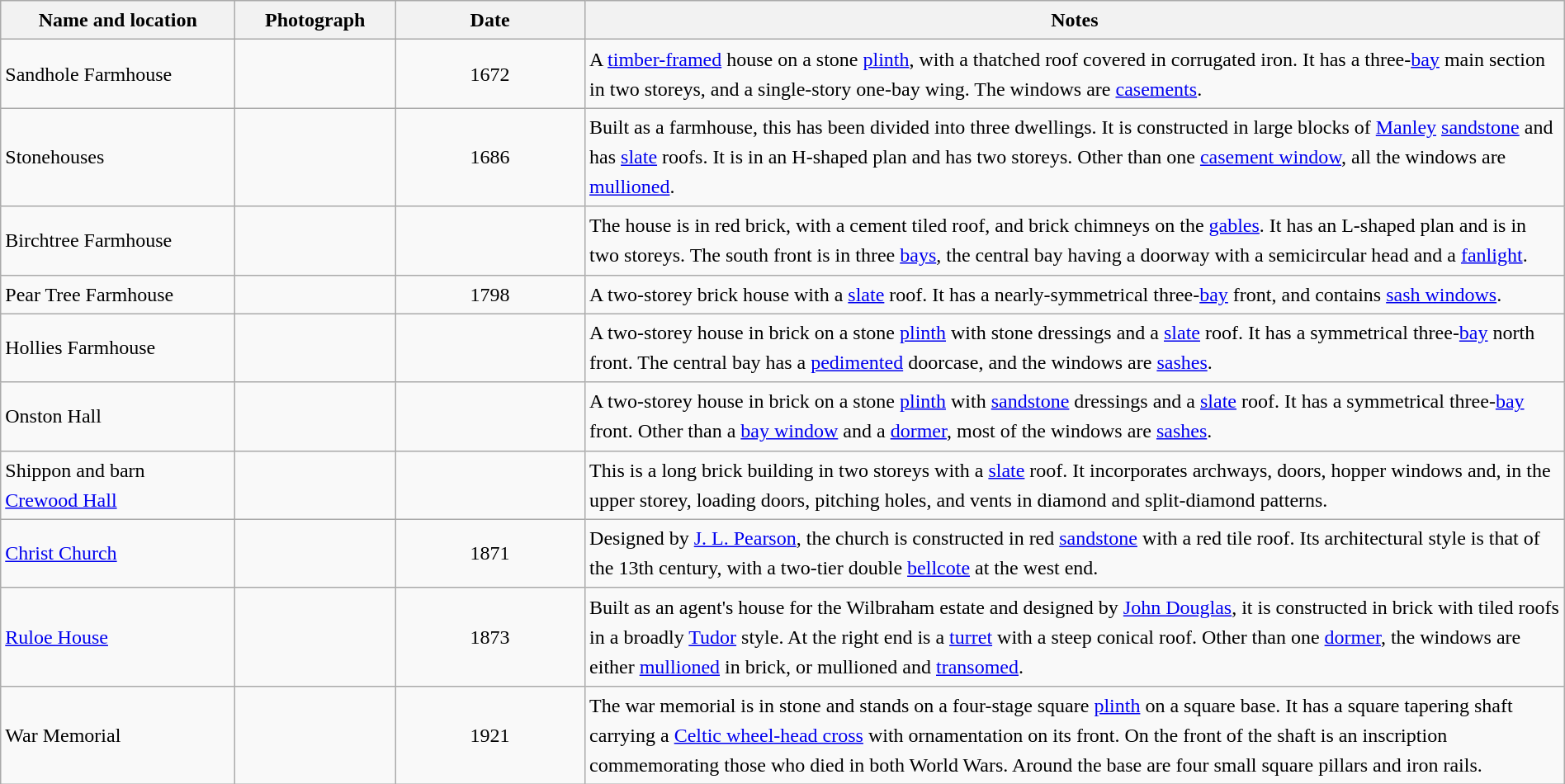<table class="wikitable sortable plainrowheaders" style="width:100%;border:0px;text-align:left;line-height:150%;">
<tr>
<th scope="col"  style="width:150px">Name and location</th>
<th scope="col"  style="width:100px" class="unsortable">Photograph</th>
<th scope="col"  style="width:120px">Date</th>
<th scope="col"  style="width:650px" class="unsortable">Notes</th>
</tr>
<tr>
<td>Sandhole Farmhouse<br><small></small></td>
<td></td>
<td align="center">1672</td>
<td>A <a href='#'>timber-framed</a> house on a stone <a href='#'>plinth</a>, with a thatched roof covered in corrugated iron.  It has a three-<a href='#'>bay</a> main section in two storeys, and a single-story one-bay wing.  The windows are <a href='#'>casements</a>.</td>
</tr>
<tr>
<td>Stonehouses<br><small></small></td>
<td></td>
<td align="center">1686</td>
<td>Built as a farmhouse, this has been divided into three dwellings.  It is constructed in large blocks of <a href='#'>Manley</a> <a href='#'>sandstone</a> and has <a href='#'>slate</a> roofs.  It is in an H-shaped plan and has two storeys.  Other than one <a href='#'>casement window</a>, all the windows are <a href='#'>mullioned</a>.</td>
</tr>
<tr>
<td>Birchtree Farmhouse<br><small></small></td>
<td align="center"></td>
<td align="center"></td>
<td>The house is in red brick, with a cement tiled roof, and brick chimneys on the <a href='#'>gables</a>.  It has an L-shaped plan and is in two storeys.  The south front is in three <a href='#'>bays</a>, the central bay having a doorway with a semicircular head and a <a href='#'>fanlight</a>.</td>
</tr>
<tr>
<td>Pear Tree Farmhouse<br><small></small></td>
<td></td>
<td align="center">1798</td>
<td>A two-storey brick house with a <a href='#'>slate</a> roof.  It has a nearly-symmetrical three-<a href='#'>bay</a> front, and contains <a href='#'>sash windows</a>.</td>
</tr>
<tr>
<td>Hollies Farmhouse<br><small></small></td>
<td></td>
<td align="center"></td>
<td>A two-storey house in brick on a stone <a href='#'>plinth</a> with stone dressings and a <a href='#'>slate</a> roof. It has a symmetrical three-<a href='#'>bay</a> north front. The central bay has a <a href='#'>pedimented</a> doorcase, and the windows are <a href='#'>sashes</a>.</td>
</tr>
<tr>
<td>Onston Hall<br><small></small></td>
<td></td>
<td align="center"></td>
<td>A two-storey house in brick on a stone <a href='#'>plinth</a> with <a href='#'>sandstone</a> dressings and a <a href='#'>slate</a> roof.  It has a symmetrical three-<a href='#'>bay</a> front. Other than a <a href='#'>bay window</a> and a <a href='#'>dormer</a>, most of the windows are <a href='#'>sashes</a>.</td>
</tr>
<tr>
<td>Shippon and barn<br><a href='#'>Crewood Hall</a><br><small></small></td>
<td></td>
<td align="center"></td>
<td>This is a long brick building in two storeys with a <a href='#'>slate</a> roof.  It incorporates archways, doors, hopper windows and, in the upper storey, loading doors, pitching holes, and vents in diamond and split-diamond patterns.</td>
</tr>
<tr>
<td><a href='#'>Christ Church</a><br><small></small></td>
<td></td>
<td align="center">1871</td>
<td>Designed by <a href='#'>J. L. Pearson</a>, the church is constructed in red <a href='#'>sandstone</a> with a red tile roof. Its architectural style is that of the 13th century, with a two-tier double <a href='#'>bellcote</a> at the west end.</td>
</tr>
<tr>
<td><a href='#'>Ruloe House</a><br><small></small></td>
<td></td>
<td align="center">1873</td>
<td>Built as an agent's house for the Wilbraham estate and designed by <a href='#'>John Douglas</a>, it is constructed in brick with tiled roofs in a broadly <a href='#'>Tudor</a> style.  At the right end is a <a href='#'>turret</a> with a steep conical roof.  Other than one <a href='#'>dormer</a>, the windows are either <a href='#'>mullioned</a> in brick, or mullioned and <a href='#'>transomed</a>.</td>
</tr>
<tr>
<td>War Memorial<br><small></small></td>
<td></td>
<td align="center">1921</td>
<td>The war memorial is in stone and stands on a four-stage square <a href='#'>plinth</a> on a square base.  It has a square tapering shaft carrying a <a href='#'>Celtic wheel-head cross</a> with ornamentation on its front.  On the front of the shaft is an inscription commemorating those who died in both World Wars.  Around the base are four small square pillars and iron rails.</td>
</tr>
<tr>
</tr>
</table>
